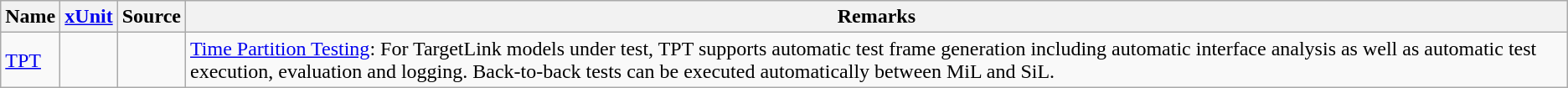<table class="wikitable sortable">
<tr>
<th>Name</th>
<th><a href='#'>xUnit</a></th>
<th>Source</th>
<th>Remarks</th>
</tr>
<tr>
<td><a href='#'>TPT</a></td>
<td></td>
<td></td>
<td><a href='#'>Time Partition Testing</a>: For TargetLink models under test, TPT supports automatic test frame generation including automatic interface analysis as well as automatic test execution, evaluation and logging. Back-to-back tests can be executed automatically between MiL and SiL.</td>
</tr>
</table>
